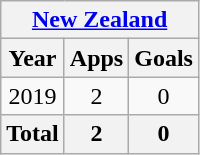<table class="wikitable" style="text-align:center">
<tr>
<th colspan=3><a href='#'>New Zealand</a></th>
</tr>
<tr>
<th>Year</th>
<th>Apps</th>
<th>Goals</th>
</tr>
<tr>
<td>2019</td>
<td>2</td>
<td>0</td>
</tr>
<tr>
<th>Total</th>
<th>2</th>
<th>0</th>
</tr>
</table>
